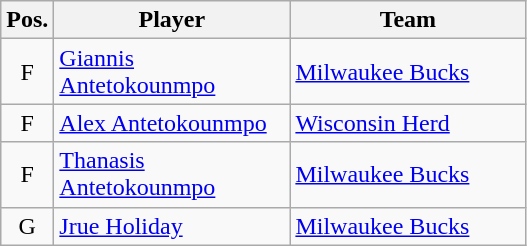<table class="wikitable">
<tr>
<th>Pos.</th>
<th style="width:150px;">Player</th>
<th width=150>Team</th>
</tr>
<tr>
<td style="text-align:center;">F</td>
<td><a href='#'>Giannis Antetokounmpo</a></td>
<td><a href='#'>Milwaukee Bucks</a></td>
</tr>
<tr>
<td style="text-align:center;">F</td>
<td><a href='#'>Alex Antetokounmpo</a></td>
<td><a href='#'>Wisconsin Herd</a></td>
</tr>
<tr>
<td style="text-align:center;">F</td>
<td><a href='#'>Thanasis Antetokounmpo</a></td>
<td><a href='#'>Milwaukee Bucks</a></td>
</tr>
<tr>
<td style="text-align: center;">G</td>
<td><a href='#'>Jrue Holiday</a></td>
<td><a href='#'>Milwaukee Bucks</a></td>
</tr>
</table>
